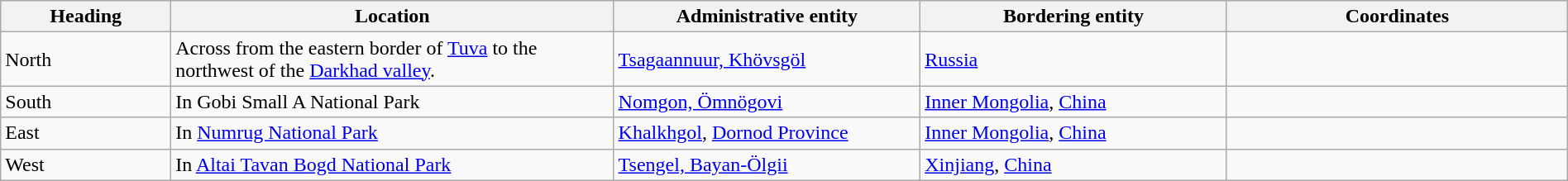<table class="wikitable" width="100%">
<tr>
<th width="10%">Heading</th>
<th width="26%">Location</th>
<th width="18%">Administrative entity</th>
<th width="18%">Bordering entity</th>
<th width="20%" class="unsortable">Coordinates</th>
</tr>
<tr class="vcard">
<td>North</td>
<td class="fn org">Across from the eastern border of <a href='#'>Tuva</a> to the northwest of the <a href='#'>Darkhad valley</a>.</td>
<td><a href='#'>Tsagaannuur, Khövsgöl</a></td>
<td><a href='#'>Russia</a></td>
<td></td>
</tr>
<tr class="vcard">
<td>South</td>
<td class="fn org">In Gobi Small A National Park</td>
<td><a href='#'>Nomgon, Ömnögovi</a></td>
<td><a href='#'>Inner Mongolia</a>, <a href='#'>China</a></td>
<td></td>
</tr>
<tr class="vcard">
<td>East</td>
<td class="fn org">In <a href='#'>Numrug National Park</a></td>
<td><a href='#'>Khalkhgol</a>, <a href='#'>Dornod Province</a></td>
<td><a href='#'>Inner Mongolia</a>, <a href='#'>China</a></td>
<td></td>
</tr>
<tr class="vcard">
<td>West</td>
<td class="fn org">In <a href='#'>Altai Tavan Bogd National Park</a></td>
<td><a href='#'>Tsengel, Bayan-Ölgii</a></td>
<td><a href='#'>Xinjiang</a>, <a href='#'>China</a></td>
<td></td>
</tr>
</table>
